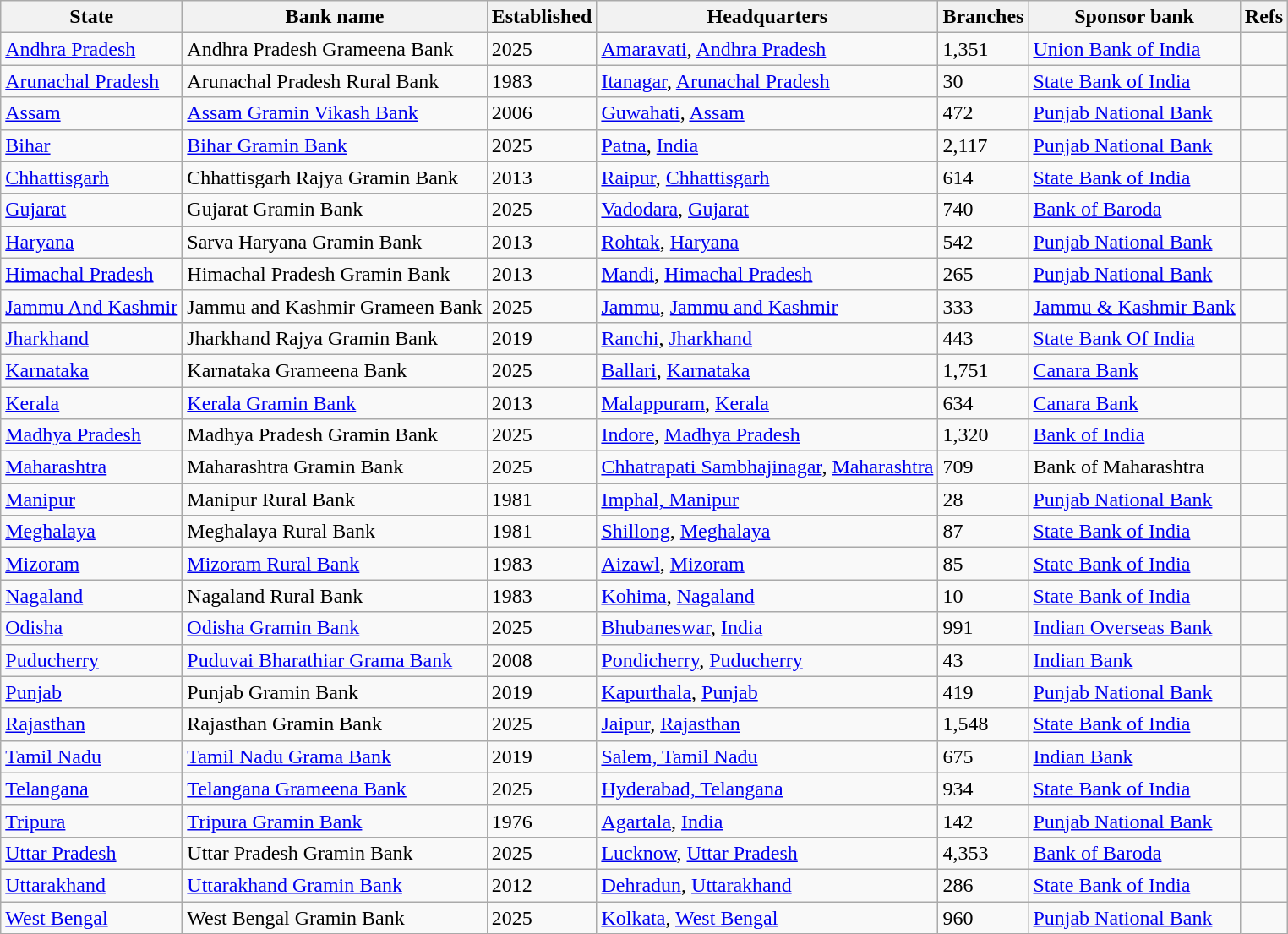<table class="wikitable sortable" 90%;>
<tr>
<th>State</th>
<th>Bank name</th>
<th>Established</th>
<th>Headquarters</th>
<th>Branches</th>
<th>Sponsor bank</th>
<th class="unsortable">Refs</th>
</tr>
<tr>
<td><a href='#'>Andhra Pradesh</a></td>
<td>Andhra Pradesh Grameena Bank</td>
<td>2025</td>
<td><a href='#'>Amaravati</a>, <a href='#'>Andhra Pradesh</a></td>
<td>1,351</td>
<td><a href='#'>Union Bank of India</a></td>
<td></td>
</tr>
<tr>
<td><a href='#'>Arunachal Pradesh</a></td>
<td>Arunachal Pradesh Rural Bank</td>
<td>1983</td>
<td><a href='#'>Itanagar</a>, <a href='#'>Arunachal Pradesh</a></td>
<td>30</td>
<td><a href='#'>State Bank of India</a></td>
<td></td>
</tr>
<tr>
<td><a href='#'>Assam</a></td>
<td><a href='#'>Assam Gramin Vikash Bank</a></td>
<td>2006</td>
<td><a href='#'>Guwahati</a>, <a href='#'>Assam</a></td>
<td>472</td>
<td><a href='#'>Punjab National Bank</a></td>
<td></td>
</tr>
<tr>
<td><a href='#'>Bihar</a></td>
<td><a href='#'>Bihar Gramin Bank</a></td>
<td>2025</td>
<td><a href='#'>Patna</a>, <a href='#'>India</a></td>
<td>2,117</td>
<td><a href='#'>Punjab National Bank</a></td>
<td></td>
</tr>
<tr>
<td><a href='#'>Chhattisgarh</a></td>
<td>Chhattisgarh Rajya Gramin Bank</td>
<td>2013</td>
<td><a href='#'>Raipur</a>, <a href='#'>Chhattisgarh</a></td>
<td>614</td>
<td><a href='#'>State Bank of India</a></td>
<td></td>
</tr>
<tr>
<td><a href='#'>Gujarat</a></td>
<td>Gujarat Gramin Bank</td>
<td>2025</td>
<td><a href='#'>Vadodara</a>, <a href='#'>Gujarat</a></td>
<td>740</td>
<td><a href='#'>Bank of Baroda</a></td>
<td></td>
</tr>
<tr>
<td><a href='#'>Haryana</a></td>
<td>Sarva Haryana Gramin Bank</td>
<td>2013</td>
<td><a href='#'>Rohtak</a>, <a href='#'>Haryana</a></td>
<td>542</td>
<td><a href='#'>Punjab National Bank</a></td>
<td></td>
</tr>
<tr>
<td><a href='#'>Himachal Pradesh</a></td>
<td>Himachal Pradesh Gramin Bank</td>
<td>2013</td>
<td><a href='#'>Mandi</a>, <a href='#'>Himachal Pradesh</a></td>
<td>265</td>
<td><a href='#'>Punjab National Bank</a></td>
<td></td>
</tr>
<tr>
<td><a href='#'>Jammu And Kashmir</a></td>
<td>Jammu and Kashmir Grameen Bank</td>
<td>2025</td>
<td><a href='#'>Jammu</a>, <a href='#'>Jammu and Kashmir</a></td>
<td>333</td>
<td><a href='#'>Jammu & Kashmir Bank</a></td>
<td></td>
</tr>
<tr>
<td><a href='#'>Jharkhand</a></td>
<td>Jharkhand Rajya Gramin Bank</td>
<td>2019</td>
<td><a href='#'>Ranchi</a>, <a href='#'>Jharkhand</a></td>
<td>443</td>
<td><a href='#'>State Bank Of India</a></td>
<td></td>
</tr>
<tr>
<td><a href='#'>Karnataka</a></td>
<td>Karnataka Grameena Bank</td>
<td>2025</td>
<td><a href='#'>Ballari</a>, <a href='#'>Karnataka</a></td>
<td>1,751</td>
<td><a href='#'>Canara Bank</a></td>
<td></td>
</tr>
<tr>
<td><a href='#'>Kerala</a></td>
<td><a href='#'>Kerala Gramin Bank</a></td>
<td>2013</td>
<td><a href='#'>Malappuram</a>, <a href='#'>Kerala</a></td>
<td>634</td>
<td><a href='#'>Canara Bank</a></td>
<td></td>
</tr>
<tr>
<td><a href='#'>Madhya Pradesh</a></td>
<td>Madhya Pradesh Gramin Bank</td>
<td>2025</td>
<td><a href='#'>Indore</a>, <a href='#'>Madhya Pradesh</a></td>
<td>1,320</td>
<td><a href='#'>Bank of India</a></td>
<td></td>
</tr>
<tr>
<td><a href='#'>Maharashtra</a></td>
<td>Maharashtra Gramin Bank</td>
<td>2025</td>
<td><a href='#'>Chhatrapati Sambhajinagar</a>, <a href='#'>Maharashtra</a></td>
<td>709</td>
<td>Bank of Maharashtra</td>
<td></td>
</tr>
<tr>
<td><a href='#'>Manipur</a></td>
<td>Manipur Rural Bank</td>
<td>1981</td>
<td><a href='#'>Imphal, Manipur</a></td>
<td>28</td>
<td><a href='#'>Punjab National Bank</a></td>
<td></td>
</tr>
<tr>
<td><a href='#'>Meghalaya</a></td>
<td>Meghalaya Rural Bank</td>
<td>1981</td>
<td><a href='#'>Shillong</a>, <a href='#'>Meghalaya</a></td>
<td>87</td>
<td><a href='#'>State Bank of India</a></td>
<td></td>
</tr>
<tr>
<td><a href='#'>Mizoram</a></td>
<td><a href='#'>Mizoram Rural Bank</a></td>
<td>1983</td>
<td><a href='#'>Aizawl</a>, <a href='#'>Mizoram</a></td>
<td>85</td>
<td><a href='#'>State Bank of India</a></td>
<td></td>
</tr>
<tr>
<td><a href='#'>Nagaland</a></td>
<td>Nagaland Rural Bank</td>
<td>1983</td>
<td><a href='#'>Kohima</a>, <a href='#'>Nagaland</a></td>
<td>10</td>
<td><a href='#'>State Bank of India</a></td>
<td></td>
</tr>
<tr>
<td><a href='#'>Odisha</a></td>
<td><a href='#'> Odisha Gramin Bank</a></td>
<td>2025</td>
<td><a href='#'>Bhubaneswar</a>, <a href='#'>India</a></td>
<td>991</td>
<td><a href='#'>Indian Overseas Bank</a></td>
<td></td>
</tr>
<tr>
<td><a href='#'>Puducherry</a></td>
<td><a href='#'>Puduvai Bharathiar Grama Bank</a></td>
<td>2008</td>
<td><a href='#'>Pondicherry</a>, <a href='#'>Puducherry</a></td>
<td>43</td>
<td><a href='#'>Indian Bank</a></td>
<td></td>
</tr>
<tr>
<td><a href='#'>Punjab</a></td>
<td>Punjab Gramin Bank</td>
<td>2019</td>
<td><a href='#'>Kapurthala</a>, <a href='#'>Punjab</a></td>
<td>419</td>
<td><a href='#'>Punjab National Bank</a></td>
<td></td>
</tr>
<tr>
<td><a href='#'>Rajasthan</a></td>
<td>Rajasthan Gramin Bank</td>
<td>2025</td>
<td><a href='#'>Jaipur</a>, <a href='#'>Rajasthan</a></td>
<td>1,548</td>
<td><a href='#'>State Bank of India</a></td>
<td></td>
</tr>
<tr>
<td><a href='#'>Tamil Nadu</a></td>
<td><a href='#'>Tamil Nadu Grama Bank</a></td>
<td>2019</td>
<td><a href='#'>Salem, Tamil Nadu</a></td>
<td>675</td>
<td><a href='#'>Indian Bank</a></td>
<td></td>
</tr>
<tr>
<td><a href='#'>Telangana</a></td>
<td><a href='#'>Telangana Grameena Bank</a></td>
<td>2025</td>
<td><a href='#'>Hyderabad, Telangana</a></td>
<td>934</td>
<td><a href='#'>State Bank of India</a></td>
<td></td>
</tr>
<tr>
<td><a href='#'>Tripura</a></td>
<td><a href='#'>Tripura Gramin Bank</a></td>
<td>1976</td>
<td><a href='#'>Agartala</a>, <a href='#'>India</a></td>
<td>142</td>
<td><a href='#'>Punjab National Bank</a></td>
<td></td>
</tr>
<tr>
<td><a href='#'>Uttar Pradesh</a></td>
<td>Uttar Pradesh Gramin Bank</td>
<td>2025</td>
<td><a href='#'>Lucknow</a>, <a href='#'>Uttar Pradesh</a></td>
<td>4,353</td>
<td><a href='#'>Bank of Baroda</a></td>
<td></td>
</tr>
<tr>
<td><a href='#'>Uttarakhand</a></td>
<td><a href='#'>Uttarakhand Gramin Bank</a></td>
<td>2012</td>
<td><a href='#'>Dehradun</a>, <a href='#'>Uttarakhand</a></td>
<td>286</td>
<td><a href='#'>State Bank of India</a></td>
<td></td>
</tr>
<tr>
<td><a href='#'>West Bengal</a></td>
<td>West Bengal Gramin Bank</td>
<td>2025</td>
<td><a href='#'>Kolkata</a>, <a href='#'>West Bengal</a></td>
<td>960</td>
<td><a href='#'>Punjab National Bank</a></td>
<td></td>
</tr>
</table>
